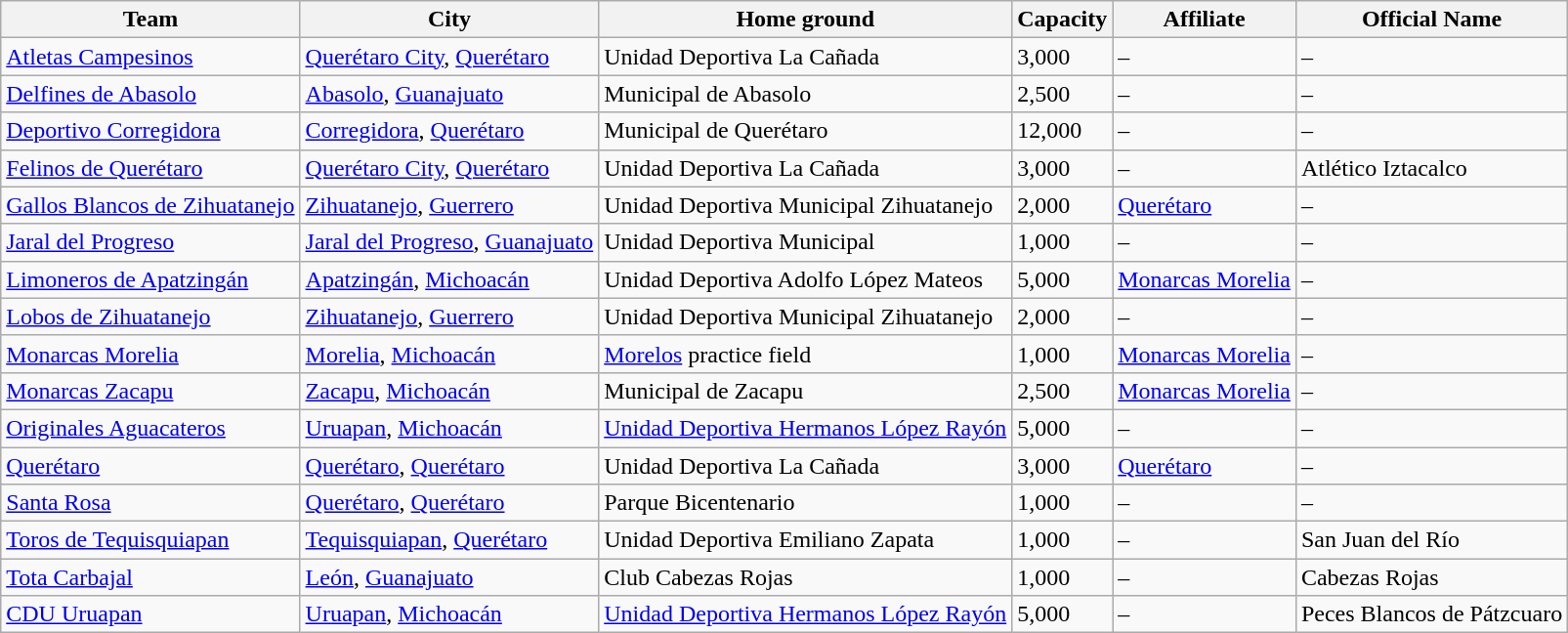<table class="wikitable sortable">
<tr>
<th>Team</th>
<th>City</th>
<th>Home ground</th>
<th>Capacity</th>
<th>Affiliate</th>
<th>Official Name</th>
</tr>
<tr>
<td><a href='#'>Atletas Campesinos</a></td>
<td><a href='#'>Querétaro City</a>, <a href='#'>Querétaro</a></td>
<td>Unidad Deportiva La Cañada</td>
<td>3,000</td>
<td>–</td>
<td>–</td>
</tr>
<tr>
<td><a href='#'>Delfines de Abasolo</a></td>
<td><a href='#'>Abasolo</a>, <a href='#'>Guanajuato</a></td>
<td>Municipal de Abasolo</td>
<td>2,500</td>
<td>–</td>
<td>–</td>
</tr>
<tr>
<td><a href='#'>Deportivo Corregidora</a></td>
<td><a href='#'>Corregidora</a>, <a href='#'>Querétaro</a></td>
<td>Municipal de Querétaro</td>
<td>12,000</td>
<td>–</td>
<td>–</td>
</tr>
<tr>
<td><a href='#'>Felinos de Querétaro</a></td>
<td><a href='#'>Querétaro City</a>, <a href='#'>Querétaro</a></td>
<td>Unidad Deportiva La Cañada</td>
<td>3,000</td>
<td>–</td>
<td>Atlético Iztacalco</td>
</tr>
<tr>
<td><a href='#'>Gallos Blancos de Zihuatanejo</a></td>
<td><a href='#'>Zihuatanejo</a>, <a href='#'>Guerrero</a></td>
<td>Unidad Deportiva Municipal Zihuatanejo</td>
<td>2,000</td>
<td><a href='#'>Querétaro</a></td>
<td>–</td>
</tr>
<tr>
<td><a href='#'>Jaral del Progreso</a></td>
<td><a href='#'>Jaral del Progreso</a>, <a href='#'>Guanajuato</a></td>
<td>Unidad Deportiva Municipal</td>
<td>1,000</td>
<td>–</td>
<td>–</td>
</tr>
<tr>
<td><a href='#'>Limoneros de Apatzingán</a></td>
<td><a href='#'>Apatzingán</a>, <a href='#'>Michoacán</a></td>
<td>Unidad Deportiva Adolfo López Mateos</td>
<td>5,000</td>
<td><a href='#'>Monarcas Morelia</a></td>
<td>–</td>
</tr>
<tr>
<td><a href='#'>Lobos de Zihuatanejo</a></td>
<td><a href='#'>Zihuatanejo</a>, <a href='#'>Guerrero</a></td>
<td>Unidad Deportiva Municipal Zihuatanejo</td>
<td>2,000</td>
<td>–</td>
<td>–</td>
</tr>
<tr>
<td><a href='#'>Monarcas Morelia</a></td>
<td><a href='#'>Morelia</a>, <a href='#'>Michoacán</a></td>
<td><a href='#'>Morelos</a> practice field</td>
<td>1,000</td>
<td><a href='#'>Monarcas Morelia</a></td>
<td>–</td>
</tr>
<tr>
<td><a href='#'>Monarcas Zacapu</a></td>
<td><a href='#'>Zacapu</a>, <a href='#'>Michoacán</a></td>
<td>Municipal de Zacapu</td>
<td>2,500</td>
<td><a href='#'>Monarcas Morelia</a></td>
<td>–</td>
</tr>
<tr>
<td><a href='#'>Originales Aguacateros</a></td>
<td><a href='#'>Uruapan</a>, <a href='#'>Michoacán</a></td>
<td><a href='#'>Unidad Deportiva Hermanos López Rayón</a></td>
<td>5,000</td>
<td>–</td>
<td>–</td>
</tr>
<tr>
<td><a href='#'>Querétaro</a></td>
<td><a href='#'>Querétaro</a>, <a href='#'>Querétaro</a></td>
<td>Unidad Deportiva La Cañada</td>
<td>3,000</td>
<td><a href='#'>Querétaro</a></td>
<td>–</td>
</tr>
<tr>
<td><a href='#'>Santa Rosa</a></td>
<td><a href='#'>Querétaro</a>, <a href='#'>Querétaro</a></td>
<td>Parque Bicentenario</td>
<td>1,000</td>
<td>–</td>
<td>–</td>
</tr>
<tr>
<td><a href='#'>Toros de Tequisquiapan</a></td>
<td><a href='#'>Tequisquiapan</a>, <a href='#'>Querétaro</a></td>
<td>Unidad Deportiva Emiliano Zapata</td>
<td>1,000</td>
<td>–</td>
<td>San Juan del Río</td>
</tr>
<tr>
<td><a href='#'>Tota Carbajal</a></td>
<td><a href='#'>León</a>, <a href='#'>Guanajuato</a></td>
<td>Club Cabezas Rojas</td>
<td>1,000</td>
<td>–</td>
<td>Cabezas Rojas</td>
</tr>
<tr>
<td><a href='#'>CDU Uruapan</a></td>
<td><a href='#'>Uruapan</a>, <a href='#'>Michoacán</a></td>
<td><a href='#'>Unidad Deportiva Hermanos López Rayón</a></td>
<td>5,000</td>
<td>–</td>
<td>Peces Blancos de Pátzcuaro</td>
</tr>
</table>
